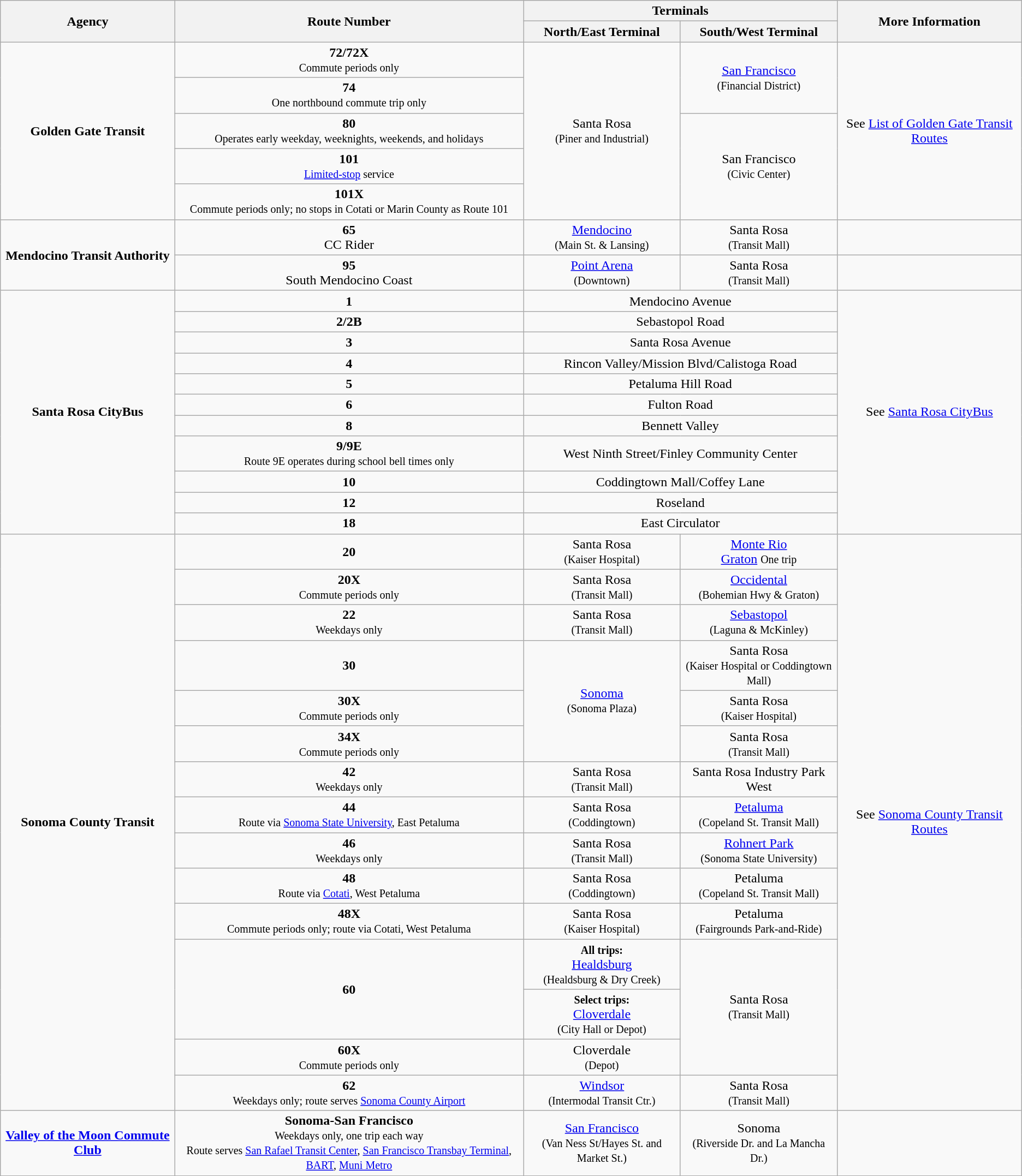<table class="wikitable" style="text-align:center">
<tr>
<th rowspan="2">Agency</th>
<th rowspan="2">Route Number</th>
<th colspan="2">Terminals</th>
<th rowspan="2">More Information</th>
</tr>
<tr>
<th>North/East Terminal</th>
<th>South/West Terminal</th>
</tr>
<tr>
<td rowspan="5"><strong>Golden Gate Transit</strong></td>
<td><strong>72/72X</strong><br><small>Commute periods only</small></td>
<td rowspan="5">Santa Rosa<br><small>(Piner and Industrial)</small></td>
<td rowspan="2"><a href='#'>San Francisco</a><br><small>(Financial District)</small></td>
<td rowspan="5">See <a href='#'>List of Golden Gate Transit Routes</a></td>
</tr>
<tr>
<td><strong>74</strong><br><small>One northbound commute trip only</small></td>
</tr>
<tr>
<td><strong>80</strong><br><small>Operates early weekday, weeknights, weekends, and holidays</small></td>
<td rowspan="3">San Francisco<br><small>(Civic Center)</small></td>
</tr>
<tr>
<td><strong>101</strong><br><small><a href='#'>Limited-stop</a> service</small></td>
</tr>
<tr>
<td><strong>101X</strong><br><small>Commute periods only; no stops in Cotati or Marin County as Route 101</small></td>
</tr>
<tr>
<td rowspan="2"><strong>Mendocino Transit Authority</strong></td>
<td><strong>65</strong><br>CC Rider</td>
<td><a href='#'>Mendocino</a><br><small>(Main St. & Lansing)</small></td>
<td>Santa Rosa<br><small>(Transit Mall)</small></td>
<td></td>
</tr>
<tr>
<td><strong>95</strong><br>South Mendocino Coast</td>
<td><a href='#'>Point Arena</a><br><small>(Downtown)</small></td>
<td>Santa Rosa<br><small>(Transit Mall)</small></td>
<td></td>
</tr>
<tr>
<td rowspan="11"><strong>Santa Rosa CityBus</strong></td>
<td><strong>1</strong></td>
<td colspan="2">Mendocino Avenue</td>
<td rowspan="11">See <a href='#'>Santa Rosa CityBus</a><br></td>
</tr>
<tr>
<td><strong>2/2B</strong></td>
<td colspan="2">Sebastopol Road</td>
</tr>
<tr>
<td><strong>3</strong></td>
<td colspan="2">Santa Rosa Avenue</td>
</tr>
<tr>
<td><strong>4</strong></td>
<td colspan="2">Rincon Valley/Mission Blvd/Calistoga Road</td>
</tr>
<tr>
<td><strong>5</strong></td>
<td colspan="2">Petaluma Hill Road</td>
</tr>
<tr>
<td><strong>6</strong></td>
<td colspan="2">Fulton Road</td>
</tr>
<tr>
<td><strong>8</strong></td>
<td colspan="2">Bennett Valley</td>
</tr>
<tr>
<td><strong>9/9E</strong><br><small>Route 9E operates during school bell times only</small></td>
<td colspan="2">West Ninth Street/Finley Community Center</td>
</tr>
<tr>
<td><strong>10</strong></td>
<td colspan="2">Coddingtown Mall/Coffey Lane</td>
</tr>
<tr>
<td><strong>12</strong></td>
<td colspan="2">Roseland</td>
</tr>
<tr>
<td><strong>18</strong></td>
<td colspan="2">East Circulator</td>
</tr>
<tr>
<td rowspan="15"><strong>Sonoma County Transit</strong></td>
<td><strong>20</strong></td>
<td>Santa Rosa<br><small>(Kaiser Hospital)</small></td>
<td><a href='#'>Monte Rio</a><br><a href='#'>Graton</a> <small>One trip</small></td>
<td rowspan="15">See <a href='#'>Sonoma County Transit Routes</a></td>
</tr>
<tr>
<td><strong>20X</strong><br><small>Commute periods only</small></td>
<td>Santa Rosa<br><small>(Transit Mall)</small></td>
<td><a href='#'>Occidental</a><br><small>(Bohemian Hwy & Graton)</small></td>
</tr>
<tr>
<td><strong>22</strong><br><small>Weekdays only</small></td>
<td>Santa Rosa<br><small>(Transit Mall)</small></td>
<td><a href='#'>Sebastopol</a><br><small>(Laguna & McKinley)</small></td>
</tr>
<tr>
<td><strong>30</strong></td>
<td rowspan="3"><a href='#'>Sonoma</a><br><small>(Sonoma Plaza)</small></td>
<td>Santa Rosa<br><small>(Kaiser Hospital or Coddingtown Mall)</small></td>
</tr>
<tr>
<td><strong>30X</strong><br><small>Commute periods only</small></td>
<td>Santa Rosa<br><small>(Kaiser Hospital)</small></td>
</tr>
<tr>
<td><strong>34X</strong><br><small>Commute periods only</small></td>
<td>Santa Rosa<br><small>(Transit Mall)</small></td>
</tr>
<tr>
<td><strong>42</strong><br><small>Weekdays only</small></td>
<td>Santa Rosa<br><small>(Transit Mall)</small></td>
<td>Santa Rosa Industry Park West</td>
</tr>
<tr>
<td><strong>44</strong><br><small>Route via <a href='#'>Sonoma State University</a>, East Petaluma</small></td>
<td>Santa Rosa<br><small>(Coddingtown)</small></td>
<td><a href='#'>Petaluma</a><br><small>(Copeland St. Transit Mall)</small></td>
</tr>
<tr>
<td><strong>46</strong><br><small>Weekdays only</small></td>
<td>Santa Rosa<br><small>(Transit Mall)</small></td>
<td><a href='#'>Rohnert Park</a><br><small>(Sonoma State University)</small></td>
</tr>
<tr>
<td><strong>48</strong><br><small>Route via <a href='#'>Cotati</a>, West Petaluma</small></td>
<td>Santa Rosa<br><small>(Coddingtown)</small></td>
<td>Petaluma<br><small>(Copeland St. Transit Mall)</small></td>
</tr>
<tr>
<td><strong>48X</strong><br><small>Commute periods only; route via Cotati, West Petaluma</small></td>
<td>Santa Rosa<br><small>(Kaiser Hospital)</small></td>
<td>Petaluma<br><small>(Fairgrounds Park-and-Ride)</small></td>
</tr>
<tr>
<td rowspan="2"><strong>60</strong></td>
<td><small><strong>All trips:</strong></small><br><a href='#'>Healdsburg</a><br><small>(Healdsburg & Dry Creek)</small></td>
<td rowspan="3">Santa Rosa<br><small>(Transit Mall)</small></td>
</tr>
<tr>
<td><small><strong>Select trips:</strong></small><br><a href='#'>Cloverdale</a><br><small>(City Hall or Depot)</small><br></td>
</tr>
<tr>
<td><strong>60X</strong><br><small>Commute periods only</small></td>
<td>Cloverdale<br><small>(Depot)</small></td>
</tr>
<tr>
<td><strong>62</strong><br><small>Weekdays only; route serves <a href='#'>Sonoma County Airport</a></small></td>
<td><a href='#'>Windsor</a><br><small>(Intermodal Transit Ctr.)</small></td>
<td>Santa Rosa<br><small>(Transit Mall)</small></td>
</tr>
<tr>
<td rowspan="4"><strong><a href='#'>Valley of the Moon Commute Club</a></strong></td>
<td><strong>Sonoma-San Francisco</strong><br><small>Weekdays only, one trip each way<br>Route serves <a href='#'>San Rafael Transit Center</a>, <a href='#'>San Francisco Transbay Terminal</a>, <a href='#'>BART</a>, <a href='#'>Muni Metro</a></small></td>
<td><a href='#'>San Francisco</a><br><small>(Van Ness St/Hayes St. and Market St.)</small></td>
<td>Sonoma<br><small>(Riverside Dr. and La Mancha Dr.)</small></td>
<td></td>
</tr>
</table>
